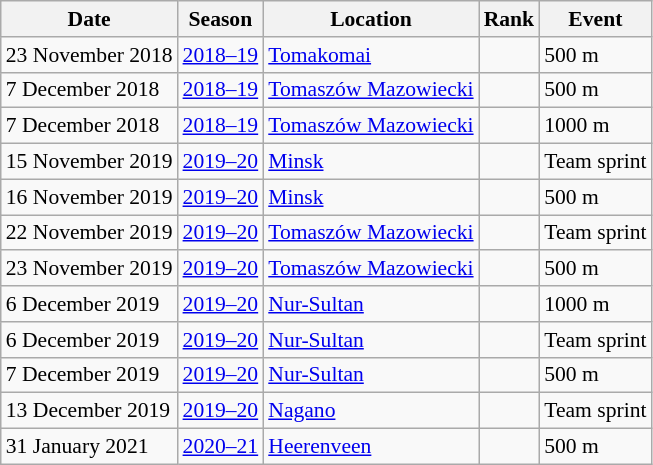<table class="wikitable sortable" style="font-size:90%" style="text-align:center">
<tr>
<th>Date</th>
<th>Season</th>
<th>Location</th>
<th>Rank</th>
<th>Event</th>
</tr>
<tr>
<td>23 November 2018</td>
<td><a href='#'>2018–19</a></td>
<td><a href='#'>Tomakomai</a></td>
<td></td>
<td>500 m</td>
</tr>
<tr>
<td>7 December 2018</td>
<td><a href='#'>2018–19</a></td>
<td><a href='#'>Tomaszów Mazowiecki</a></td>
<td></td>
<td>500 m</td>
</tr>
<tr>
<td>7 December 2018</td>
<td><a href='#'>2018–19</a></td>
<td><a href='#'>Tomaszów Mazowiecki</a></td>
<td></td>
<td>1000 m</td>
</tr>
<tr>
<td>15 November 2019</td>
<td><a href='#'>2019–20</a></td>
<td><a href='#'>Minsk</a></td>
<td></td>
<td>Team sprint</td>
</tr>
<tr>
<td>16 November 2019</td>
<td><a href='#'>2019–20</a></td>
<td><a href='#'>Minsk</a></td>
<td></td>
<td>500 m</td>
</tr>
<tr>
<td>22 November 2019</td>
<td><a href='#'>2019–20</a></td>
<td><a href='#'>Tomaszów Mazowiecki</a></td>
<td></td>
<td>Team sprint</td>
</tr>
<tr>
<td>23 November 2019</td>
<td><a href='#'>2019–20</a></td>
<td><a href='#'>Tomaszów Mazowiecki</a></td>
<td></td>
<td>500 m</td>
</tr>
<tr>
<td>6 December 2019</td>
<td><a href='#'>2019–20</a></td>
<td><a href='#'>Nur-Sultan</a></td>
<td></td>
<td>1000 m</td>
</tr>
<tr>
<td>6 December 2019</td>
<td><a href='#'>2019–20</a></td>
<td><a href='#'>Nur-Sultan</a></td>
<td></td>
<td>Team sprint</td>
</tr>
<tr>
<td>7 December 2019</td>
<td><a href='#'>2019–20</a></td>
<td><a href='#'>Nur-Sultan</a></td>
<td></td>
<td>500 m</td>
</tr>
<tr>
<td>13 December 2019</td>
<td><a href='#'>2019–20</a></td>
<td><a href='#'>Nagano</a></td>
<td></td>
<td>Team sprint</td>
</tr>
<tr>
<td>31 January 2021</td>
<td><a href='#'>2020–21</a></td>
<td><a href='#'>Heerenveen</a></td>
<td></td>
<td>500 m</td>
</tr>
</table>
